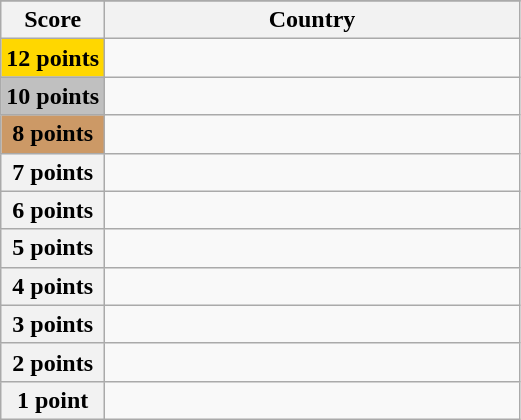<table class="wikitable">
<tr>
</tr>
<tr>
<th scope="col" width="20%">Score</th>
<th scope="col">Country</th>
</tr>
<tr>
<th scope="row" style="background:gold">12 points</th>
<td></td>
</tr>
<tr>
<th scope="row" style="background:silver">10 points</th>
<td></td>
</tr>
<tr>
<th scope="row" style="background:#CC9966">8 points</th>
<td></td>
</tr>
<tr>
<th scope="row">7 points</th>
<td></td>
</tr>
<tr>
<th scope="row">6 points</th>
<td></td>
</tr>
<tr>
<th scope="row">5 points</th>
<td></td>
</tr>
<tr>
<th scope="row">4 points</th>
<td></td>
</tr>
<tr>
<th scope="row">3 points</th>
<td></td>
</tr>
<tr>
<th scope="row">2 points</th>
<td></td>
</tr>
<tr>
<th scope="row">1 point</th>
<td></td>
</tr>
</table>
